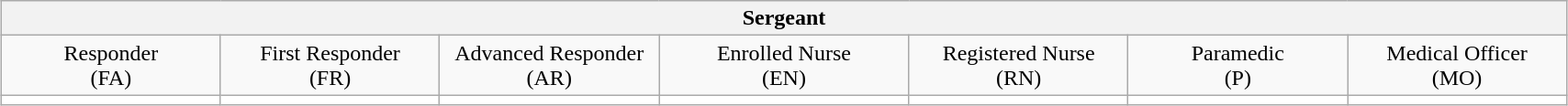<table class="wikitable"  style="margin:0.5em auto; width:90%;">
<tr>
<th colspan=7>Sergeant</th>
</tr>
<tr align=center>
<td width="14%">Responder<br>(FA)</td>
<td width="14%">First Responder<br>(FR)</td>
<td width="14%">Advanced Responder<br>(AR)</td>
<td width="16%">Enrolled Nurse<br>(EN)</td>
<td width="14%">Registered Nurse<br>(RN)</td>
<td width="14%">Paramedic<br>(P)</td>
<td width="14%">Medical Officer<br>(MO)</td>
</tr>
<tr style="text-align:center; background: white;">
<td></td>
<td></td>
<td></td>
<td></td>
<td></td>
<td></td>
<td></td>
</tr>
</table>
